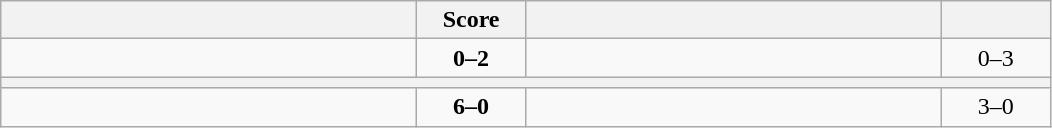<table class="wikitable" style="text-align: center; ">
<tr>
<th align="right" width="270"></th>
<th width="65">Score</th>
<th align="left" width="270"></th>
<th width="65"></th>
</tr>
<tr>
<td align="left"></td>
<td><strong>0–2</strong></td>
<td align="left"><strong></strong></td>
<td>0–3 <strong></strong></td>
</tr>
<tr>
<th colspan="4"></th>
</tr>
<tr>
<td align="left"><strong></strong></td>
<td><strong>6–0</strong></td>
<td align="left"></td>
<td>3–0 <strong></strong></td>
</tr>
</table>
